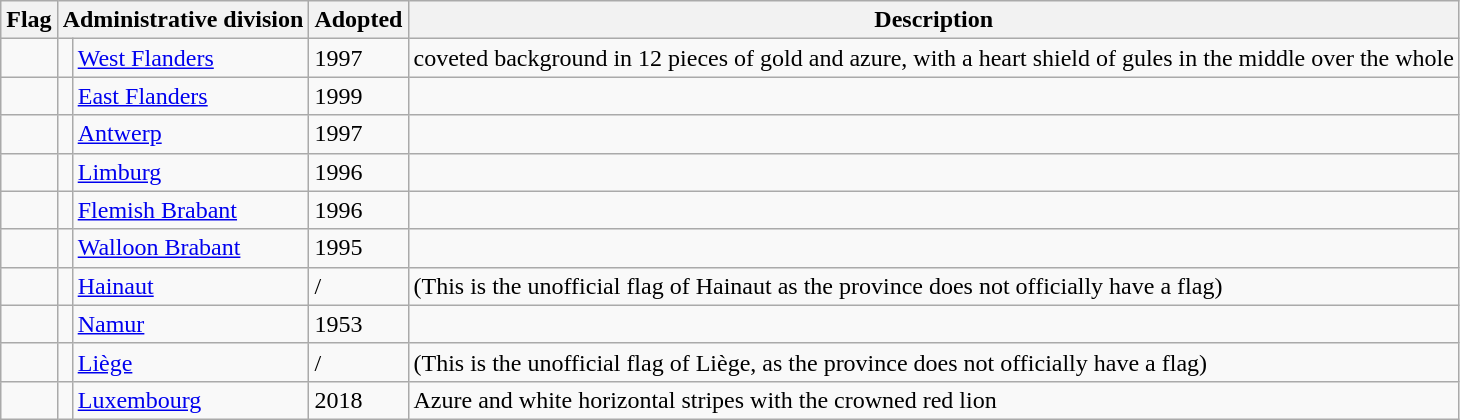<table class="wikitable sortable">
<tr>
<th class="unsortable">Flag</th>
<th colspan="2">Administrative division</th>
<th>Adopted</th>
<th class="unsortable">Description</th>
</tr>
<tr>
<td></td>
<td></td>
<td><a href='#'>West Flanders</a></td>
<td>1997</td>
<td>coveted background in 12 pieces of gold and azure, with a heart shield of gules in the middle over the whole</td>
</tr>
<tr>
<td></td>
<td></td>
<td><a href='#'>East Flanders</a></td>
<td>1999</td>
<td></td>
</tr>
<tr>
<td></td>
<td></td>
<td><a href='#'>Antwerp</a></td>
<td>1997</td>
<td></td>
</tr>
<tr>
<td></td>
<td></td>
<td><a href='#'>Limburg</a></td>
<td>1996</td>
<td></td>
</tr>
<tr>
<td></td>
<td></td>
<td><a href='#'>Flemish Brabant</a></td>
<td>1996</td>
<td></td>
</tr>
<tr>
<td></td>
<td></td>
<td><a href='#'>Walloon Brabant</a></td>
<td>1995</td>
<td></td>
</tr>
<tr>
<td></td>
<td></td>
<td><a href='#'>Hainaut</a></td>
<td>/</td>
<td>(This is the unofficial flag of Hainaut as the province does not officially have a flag)</td>
</tr>
<tr>
<td></td>
<td></td>
<td><a href='#'>Namur</a></td>
<td>1953</td>
<td></td>
</tr>
<tr>
<td></td>
<td></td>
<td><a href='#'>Liège</a></td>
<td>/</td>
<td>(This is the unofficial flag of Liège, as the province does not officially have a flag)</td>
</tr>
<tr>
<td></td>
<td></td>
<td><a href='#'>Luxembourg</a></td>
<td>2018</td>
<td>Azure and white horizontal stripes with the crowned red lion</td>
</tr>
</table>
